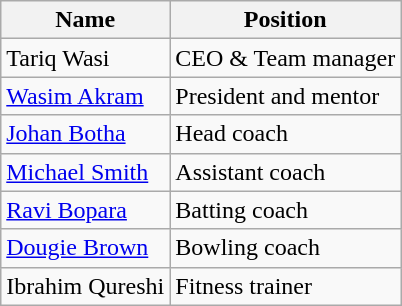<table class="wikitable">
<tr>
<th>Name</th>
<th>Position</th>
</tr>
<tr>
<td>Tariq Wasi</td>
<td>CEO & Team manager</td>
</tr>
<tr>
<td><a href='#'>Wasim Akram</a></td>
<td>President and mentor</td>
</tr>
<tr>
<td><a href='#'>Johan Botha</a></td>
<td>Head coach</td>
</tr>
<tr>
<td><a href='#'>Michael Smith</a></td>
<td>Assistant coach</td>
</tr>
<tr>
<td><a href='#'>Ravi Bopara</a></td>
<td>Batting coach</td>
</tr>
<tr>
<td><a href='#'>Dougie Brown</a></td>
<td>Bowling coach</td>
</tr>
<tr>
<td>Ibrahim Qureshi</td>
<td>Fitness trainer</td>
</tr>
</table>
